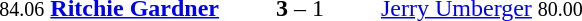<table style="text-align:center">
<tr>
<th width=223></th>
<th width=100></th>
<th width=223></th>
</tr>
<tr>
<td align=right><small>84.06</small> <strong><a href='#'>Ritchie Gardner</a></strong> </td>
<td><strong>3</strong> – 1</td>
<td align=left> <a href='#'>Jerry Umberger</a> <small>80.00</small></td>
</tr>
</table>
